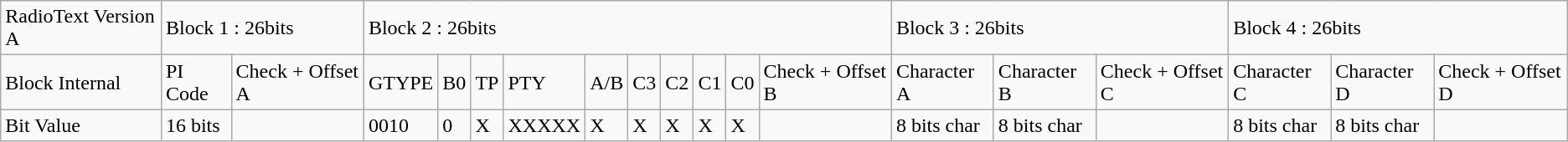<table class="wikitable">
<tr>
<td>RadioText Version A</td>
<td colspan="2">Block 1 : 26bits</td>
<td colspan="10">Block 2 : 26bits</td>
<td colspan="3">Block 3 : 26bits</td>
<td colspan="3">Block 4 : 26bits</td>
</tr>
<tr>
<td>Block Internal</td>
<td>PI Code</td>
<td>Check + Offset A</td>
<td>GTYPE</td>
<td>B0</td>
<td>TP</td>
<td>PTY</td>
<td>A/B</td>
<td>C3</td>
<td>C2</td>
<td>C1</td>
<td>C0</td>
<td>Check + Offset B</td>
<td>Character A</td>
<td>Character B</td>
<td>Check + Offset C</td>
<td>Character C</td>
<td>Character D</td>
<td>Check + Offset D</td>
</tr>
<tr>
<td>Bit Value</td>
<td>16 bits</td>
<td></td>
<td>0010</td>
<td>0</td>
<td>X</td>
<td>XXXXX</td>
<td>X</td>
<td>X</td>
<td>X</td>
<td>X</td>
<td>X</td>
<td></td>
<td>8 bits char</td>
<td>8 bits char</td>
<td></td>
<td>8 bits char</td>
<td>8 bits char</td>
<td></td>
</tr>
</table>
